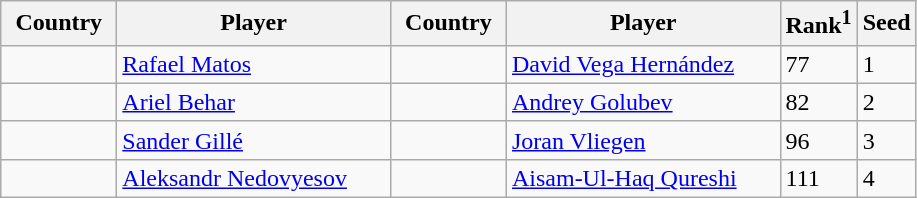<table class="sortable wikitable">
<tr>
<th width="70">Country</th>
<th width="175">Player</th>
<th width="70">Country</th>
<th width="175">Player</th>
<th>Rank<sup>1</sup></th>
<th>Seed</th>
</tr>
<tr>
<td></td>
<td><a href='#'>Rafael Matos</a></td>
<td></td>
<td><a href='#'>David Vega Hernández</a></td>
<td>77</td>
<td>1</td>
</tr>
<tr>
<td></td>
<td><a href='#'>Ariel Behar</a></td>
<td></td>
<td><a href='#'>Andrey Golubev</a></td>
<td>82</td>
<td>2</td>
</tr>
<tr>
<td></td>
<td><a href='#'>Sander Gillé</a></td>
<td></td>
<td><a href='#'>Joran Vliegen</a></td>
<td>96</td>
<td>3</td>
</tr>
<tr>
<td></td>
<td><a href='#'>Aleksandr Nedovyesov</a></td>
<td></td>
<td><a href='#'>Aisam-Ul-Haq Qureshi</a></td>
<td>111</td>
<td>4</td>
</tr>
</table>
